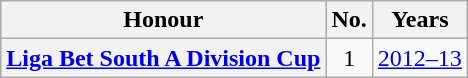<table class="wikitable plainrowheaders">
<tr>
<th scope=col>Honour</th>
<th scope=col>No.</th>
<th scope=col>Years</th>
</tr>
<tr>
<th scope=row><a href='#'>Liga Bet South A Division Cup</a></th>
<td align=center>1</td>
<td><a href='#'>2012–13</a></td>
</tr>
</table>
